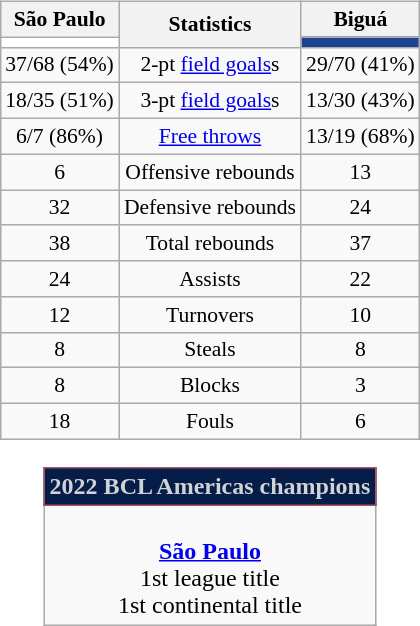<table style="width:100%;">
<tr>
<td valign=top align=right width=33%><br>












</td>
<td style="vertical-align:top; align:center; width:33%;"><br><table style="width:100%;">
<tr>
<td style="width=50%;"></td>
<td></td>
<td style="width=50%;"></td>
</tr>
</table>
<table class="wikitable" style="font-size:90%; text-align:center; margin:auto;" align=center>
<tr>
<th>São Paulo</th>
<th rowspan=2>Statistics</th>
<th>Biguá</th>
</tr>
<tr>
<td style="background:white;"></td>
<td style="background:#1e438f;"></td>
</tr>
<tr>
<td>37/68 (54%)</td>
<td>2-pt <a href='#'>field goals</a>s</td>
<td>29/70 (41%)</td>
</tr>
<tr>
<td>18/35 (51%)</td>
<td>3-pt <a href='#'>field goals</a>s</td>
<td>13/30  (43%)</td>
</tr>
<tr>
<td>6/7 (86%)</td>
<td><a href='#'>Free throws</a></td>
<td>13/19 (68%)</td>
</tr>
<tr>
<td>6</td>
<td>Offensive rebounds</td>
<td>13</td>
</tr>
<tr>
<td>32</td>
<td>Defensive rebounds</td>
<td>24</td>
</tr>
<tr>
<td>38</td>
<td>Total rebounds</td>
<td>37</td>
</tr>
<tr>
<td>24</td>
<td>Assists</td>
<td>22</td>
</tr>
<tr>
<td>12</td>
<td>Turnovers</td>
<td>10</td>
</tr>
<tr>
<td>8</td>
<td>Steals</td>
<td>8</td>
</tr>
<tr>
<td>8</td>
<td>Blocks</td>
<td>3</td>
</tr>
<tr>
<td>18</td>
<td>Fouls</td>
<td>6</td>
</tr>
</table>
<br><table class=wikitable style="text-align:center; margin:auto">
<tr>
<th style="background: #071D49; color: #D0D3D4; border: 1px solid #A85361;">2022 BCL Americas champions</th>
</tr>
<tr>
<td><br> <strong><a href='#'>São Paulo</a></strong><br> 1st league title<br>1st continental title</td>
</tr>
</table>
</td>
<td style="vertical-align:top; align:left; width:33%;"><br>













</td>
</tr>
</table>
